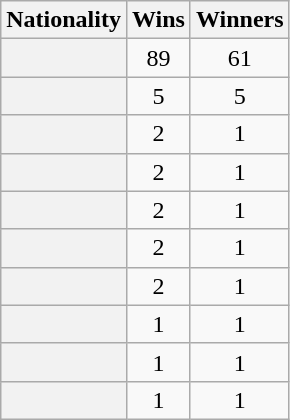<table class="sortable plainrowheaders wikitable" style="text-align:center;">
<tr>
<th scope="col">Nationality</th>
<th scope="col">Wins</th>
<th scope="col">Winners</th>
</tr>
<tr>
<th scope="row" align=left></th>
<td>89</td>
<td>61</td>
</tr>
<tr>
<th scope="row" align=left></th>
<td>5</td>
<td>5</td>
</tr>
<tr>
<th scope="row" align=left></th>
<td>2</td>
<td>1</td>
</tr>
<tr>
<th scope="row" align=left></th>
<td>2</td>
<td>1</td>
</tr>
<tr>
<th scope="row" align=left></th>
<td>2</td>
<td>1</td>
</tr>
<tr>
<th scope="row" align=left></th>
<td>2</td>
<td>1</td>
</tr>
<tr>
<th scope="row" align=left></th>
<td>2</td>
<td>1</td>
</tr>
<tr>
<th scope="row" align=left></th>
<td>1</td>
<td>1</td>
</tr>
<tr>
<th scope="row" align=left></th>
<td>1</td>
<td>1</td>
</tr>
<tr>
<th scope="row" align=left></th>
<td>1</td>
<td>1</td>
</tr>
</table>
